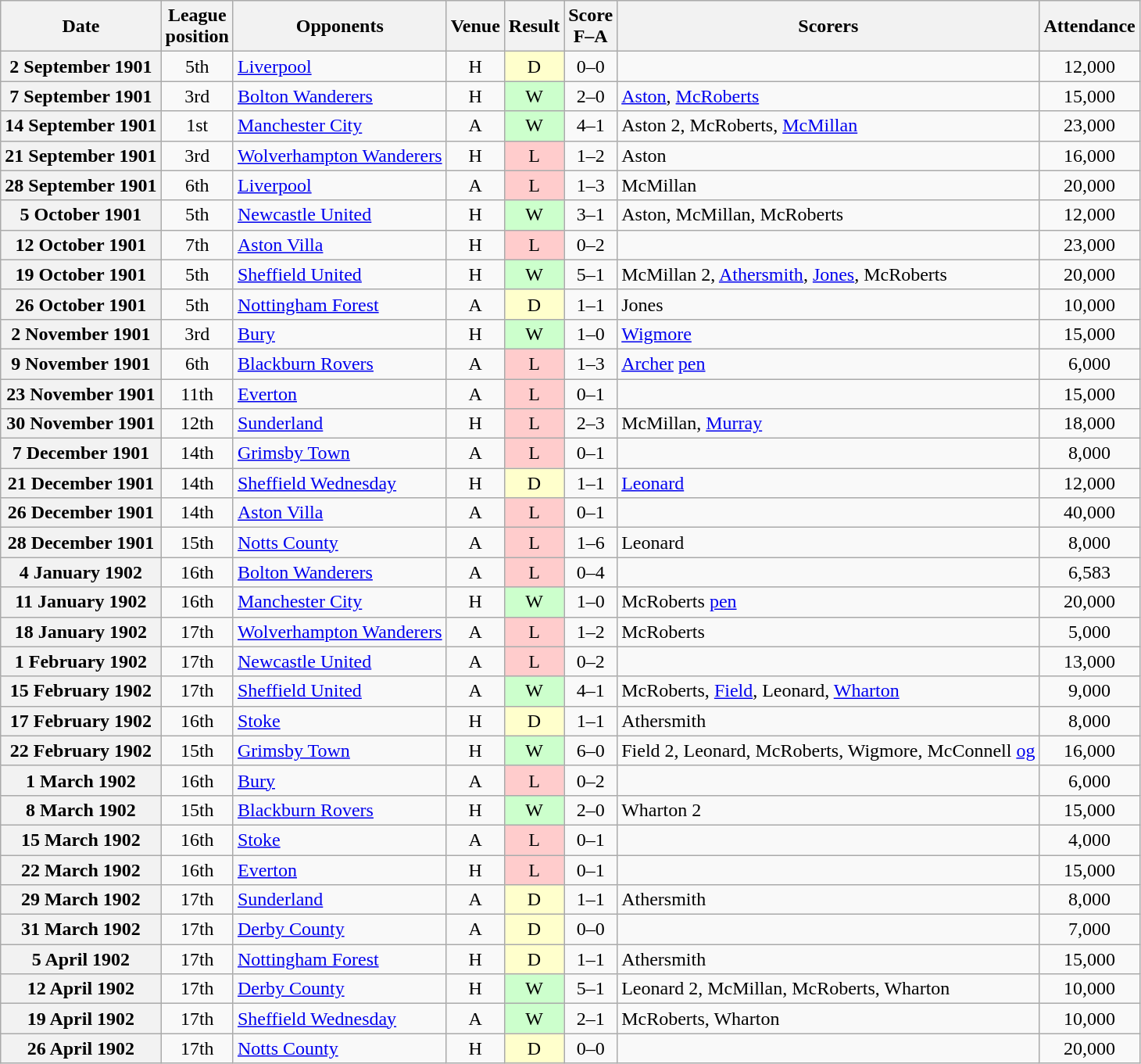<table class="wikitable plainrowheaders" style="text-align:center">
<tr>
<th scope="col">Date</th>
<th scope="col">League<br>position</th>
<th scope="col">Opponents</th>
<th scope="col">Venue</th>
<th scope="col">Result</th>
<th scope="col">Score<br>F–A</th>
<th scope="col">Scorers</th>
<th scope="col">Attendance</th>
</tr>
<tr>
<th scope="row">2 September 1901</th>
<td>5th</td>
<td align="left"><a href='#'>Liverpool</a></td>
<td>H</td>
<td style=background:#ffc>D</td>
<td>0–0</td>
<td></td>
<td>12,000</td>
</tr>
<tr>
<th scope="row">7 September 1901</th>
<td>3rd</td>
<td align="left"><a href='#'>Bolton Wanderers</a></td>
<td>H</td>
<td style=background:#cfc>W</td>
<td>2–0</td>
<td align="left"><a href='#'>Aston</a>, <a href='#'>McRoberts</a></td>
<td>15,000</td>
</tr>
<tr>
<th scope="row">14 September 1901</th>
<td>1st</td>
<td align="left"><a href='#'>Manchester City</a></td>
<td>A</td>
<td style=background:#cfc>W</td>
<td>4–1</td>
<td align="left">Aston 2, McRoberts, <a href='#'>McMillan</a></td>
<td>23,000</td>
</tr>
<tr>
<th scope="row">21 September 1901</th>
<td>3rd</td>
<td align="left"><a href='#'>Wolverhampton Wanderers</a></td>
<td>H</td>
<td style=background:#fcc>L</td>
<td>1–2</td>
<td align="left">Aston</td>
<td>16,000</td>
</tr>
<tr>
<th scope="row">28 September 1901</th>
<td>6th</td>
<td align="left"><a href='#'>Liverpool</a></td>
<td>A</td>
<td style=background:#fcc>L</td>
<td>1–3</td>
<td align="left">McMillan</td>
<td>20,000</td>
</tr>
<tr>
<th scope="row">5 October 1901</th>
<td>5th</td>
<td align="left"><a href='#'>Newcastle United</a></td>
<td>H</td>
<td style=background:#cfc>W</td>
<td>3–1</td>
<td align="left">Aston, McMillan, McRoberts</td>
<td>12,000</td>
</tr>
<tr>
<th scope="row">12 October 1901</th>
<td>7th</td>
<td align="left"><a href='#'>Aston Villa</a></td>
<td>H</td>
<td style=background:#fcc>L</td>
<td>0–2</td>
<td></td>
<td>23,000</td>
</tr>
<tr>
<th scope="row">19 October 1901</th>
<td>5th</td>
<td align="left"><a href='#'>Sheffield United</a></td>
<td>H</td>
<td style=background:#cfc>W</td>
<td>5–1</td>
<td align="left">McMillan 2, <a href='#'>Athersmith</a>, <a href='#'>Jones</a>, McRoberts</td>
<td>20,000</td>
</tr>
<tr>
<th scope="row">26 October 1901</th>
<td>5th</td>
<td align="left"><a href='#'>Nottingham Forest</a></td>
<td>A</td>
<td style=background:#ffc>D</td>
<td>1–1</td>
<td align="left">Jones</td>
<td>10,000</td>
</tr>
<tr>
<th scope="row">2 November 1901</th>
<td>3rd</td>
<td align="left"><a href='#'>Bury</a></td>
<td>H</td>
<td style=background:#cfc>W</td>
<td>1–0</td>
<td align="left"><a href='#'>Wigmore</a></td>
<td>15,000</td>
</tr>
<tr>
<th scope="row">9 November 1901</th>
<td>6th</td>
<td align="left"><a href='#'>Blackburn Rovers</a></td>
<td>A</td>
<td style=background:#fcc>L</td>
<td>1–3</td>
<td align="left"><a href='#'>Archer</a> <a href='#'>pen</a></td>
<td>6,000</td>
</tr>
<tr>
<th scope="row">23 November 1901</th>
<td>11th</td>
<td align="left"><a href='#'>Everton</a></td>
<td>A</td>
<td style=background:#fcc>L</td>
<td>0–1</td>
<td></td>
<td>15,000</td>
</tr>
<tr>
<th scope="row">30 November 1901</th>
<td>12th</td>
<td align="left"><a href='#'>Sunderland</a></td>
<td>H</td>
<td style=background:#fcc>L</td>
<td>2–3</td>
<td align="left">McMillan, <a href='#'>Murray</a></td>
<td>18,000</td>
</tr>
<tr>
<th scope="row">7 December 1901</th>
<td>14th</td>
<td align="left"><a href='#'>Grimsby Town</a></td>
<td>A</td>
<td style=background:#fcc>L</td>
<td>0–1</td>
<td></td>
<td>8,000</td>
</tr>
<tr>
<th scope="row">21 December 1901</th>
<td>14th</td>
<td align="left"><a href='#'>Sheffield Wednesday</a></td>
<td>H</td>
<td style=background:#ffc>D</td>
<td>1–1</td>
<td align="left"><a href='#'>Leonard</a></td>
<td>12,000</td>
</tr>
<tr>
<th scope="row">26 December 1901</th>
<td>14th</td>
<td align="left"><a href='#'>Aston Villa</a></td>
<td>A</td>
<td style=background:#fcc>L</td>
<td>0–1</td>
<td></td>
<td>40,000</td>
</tr>
<tr>
<th scope="row">28 December 1901</th>
<td>15th</td>
<td align="left"><a href='#'>Notts County</a></td>
<td>A</td>
<td style=background:#fcc>L</td>
<td>1–6</td>
<td align="left">Leonard</td>
<td>8,000</td>
</tr>
<tr>
<th scope="row">4 January 1902</th>
<td>16th</td>
<td align="left"><a href='#'>Bolton Wanderers</a></td>
<td>A</td>
<td style=background:#fcc>L</td>
<td>0–4</td>
<td></td>
<td>6,583</td>
</tr>
<tr>
<th scope="row">11 January 1902</th>
<td>16th</td>
<td align="left"><a href='#'>Manchester City</a></td>
<td>H</td>
<td style=background:#cfc>W</td>
<td>1–0</td>
<td align="left">McRoberts <a href='#'>pen</a></td>
<td>20,000</td>
</tr>
<tr>
<th scope="row">18 January 1902</th>
<td>17th</td>
<td align="left"><a href='#'>Wolverhampton Wanderers</a></td>
<td>A</td>
<td style=background:#fcc>L</td>
<td>1–2</td>
<td align="left">McRoberts</td>
<td>5,000</td>
</tr>
<tr>
<th scope="row">1 February 1902</th>
<td>17th</td>
<td align="left"><a href='#'>Newcastle United</a></td>
<td>A</td>
<td style=background:#fcc>L</td>
<td>0–2</td>
<td></td>
<td>13,000</td>
</tr>
<tr>
<th scope="row">15 February 1902</th>
<td>17th</td>
<td align="left"><a href='#'>Sheffield United</a></td>
<td>A</td>
<td style=background:#cfc>W</td>
<td>4–1</td>
<td align="left">McRoberts, <a href='#'>Field</a>, Leonard, <a href='#'>Wharton</a></td>
<td>9,000</td>
</tr>
<tr>
<th scope="row">17 February 1902</th>
<td>16th</td>
<td align="left"><a href='#'>Stoke</a></td>
<td>H</td>
<td style=background:#ffc>D</td>
<td>1–1</td>
<td align="left">Athersmith</td>
<td>8,000</td>
</tr>
<tr>
<th scope="row">22 February 1902</th>
<td>15th</td>
<td align="left"><a href='#'>Grimsby Town</a></td>
<td>H</td>
<td style=background:#cfc>W</td>
<td>6–0</td>
<td align="left">Field 2, Leonard, McRoberts, Wigmore, McConnell <a href='#'>og</a></td>
<td>16,000</td>
</tr>
<tr>
<th scope="row">1 March 1902</th>
<td>16th</td>
<td align="left"><a href='#'>Bury</a></td>
<td>A</td>
<td style=background:#fcc>L</td>
<td>0–2</td>
<td></td>
<td>6,000</td>
</tr>
<tr>
<th scope="row">8 March 1902</th>
<td>15th</td>
<td align="left"><a href='#'>Blackburn Rovers</a></td>
<td>H</td>
<td style=background:#cfc>W</td>
<td>2–0</td>
<td align="left">Wharton 2</td>
<td>15,000</td>
</tr>
<tr>
<th scope="row">15 March 1902</th>
<td>16th</td>
<td align="left"><a href='#'>Stoke</a></td>
<td>A</td>
<td style=background:#fcc>L</td>
<td>0–1</td>
<td></td>
<td>4,000</td>
</tr>
<tr>
<th scope="row">22 March 1902</th>
<td>16th</td>
<td align="left"><a href='#'>Everton</a></td>
<td>H</td>
<td style=background:#fcc>L</td>
<td>0–1</td>
<td></td>
<td>15,000</td>
</tr>
<tr>
<th scope="row">29 March 1902</th>
<td>17th</td>
<td align="left"><a href='#'>Sunderland</a></td>
<td>A</td>
<td style=background:#ffc>D</td>
<td>1–1</td>
<td align="left">Athersmith</td>
<td>8,000</td>
</tr>
<tr>
<th scope="row">31 March 1902</th>
<td>17th</td>
<td align="left"><a href='#'>Derby County</a></td>
<td>A</td>
<td style=background:#ffc>D</td>
<td>0–0</td>
<td></td>
<td>7,000</td>
</tr>
<tr>
<th scope="row">5 April 1902</th>
<td>17th</td>
<td align="left"><a href='#'>Nottingham Forest</a></td>
<td>H</td>
<td style=background:#ffc>D</td>
<td>1–1</td>
<td align="left">Athersmith</td>
<td>15,000</td>
</tr>
<tr>
<th scope="row">12 April 1902</th>
<td>17th</td>
<td align="left"><a href='#'>Derby County</a></td>
<td>H</td>
<td style=background:#cfc>W</td>
<td>5–1</td>
<td align="left">Leonard 2, McMillan, McRoberts, Wharton</td>
<td>10,000</td>
</tr>
<tr>
<th scope="row">19 April 1902</th>
<td>17th</td>
<td align="left"><a href='#'>Sheffield Wednesday</a></td>
<td>A</td>
<td style=background:#cfc>W</td>
<td>2–1</td>
<td align="left">McRoberts, Wharton</td>
<td>10,000</td>
</tr>
<tr>
<th scope="row">26 April 1902</th>
<td>17th</td>
<td align="left"><a href='#'>Notts County</a></td>
<td>H</td>
<td style=background:#ffc>D</td>
<td>0–0</td>
<td></td>
<td>20,000</td>
</tr>
</table>
